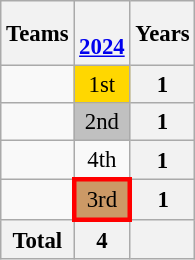<table class="wikitable" style="font-size:95%; text-align: center;">
<tr>
<th>Teams</th>
<th><br><a href='#'>2024</a></th>
<th>Years</th>
</tr>
<tr>
<td align="left"></td>
<td style="background:gold;">1st</td>
<th>1</th>
</tr>
<tr>
<td align="left"></td>
<td style="background:silver;">2nd</td>
<th>1</th>
</tr>
<tr>
<td align="left"></td>
<td>4th</td>
<th>1</th>
</tr>
<tr>
<td align="left"></td>
<td style="border: 3px solid red; background:#cc9966;">3rd</td>
<th>1</th>
</tr>
<tr>
<th>Total</th>
<th>4</th>
<th></th>
</tr>
</table>
